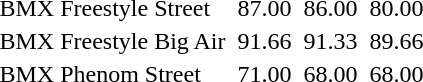<table>
<tr>
<td>BMX Freestyle Street</td>
<td></td>
<td>87.00</td>
<td></td>
<td>86.00</td>
<td></td>
<td>80.00</td>
</tr>
<tr>
<td>BMX Freestyle Big Air</td>
<td></td>
<td>91.66</td>
<td></td>
<td>91.33</td>
<td></td>
<td>89.66</td>
</tr>
<tr>
<td>BMX Phenom Street</td>
<td></td>
<td>71.00</td>
<td></td>
<td>68.00</td>
<td></td>
<td>68.00</td>
</tr>
</table>
